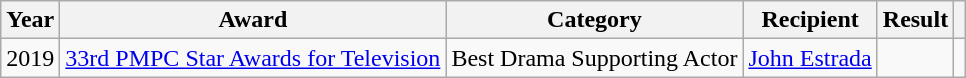<table class="wikitable">
<tr>
<th>Year</th>
<th>Award</th>
<th>Category</th>
<th>Recipient</th>
<th>Result</th>
<th></th>
</tr>
<tr>
<td>2019</td>
<td><a href='#'>33rd PMPC Star Awards for Television</a></td>
<td>Best Drama Supporting Actor</td>
<td><a href='#'>John Estrada</a></td>
<td></td>
<td></td>
</tr>
</table>
